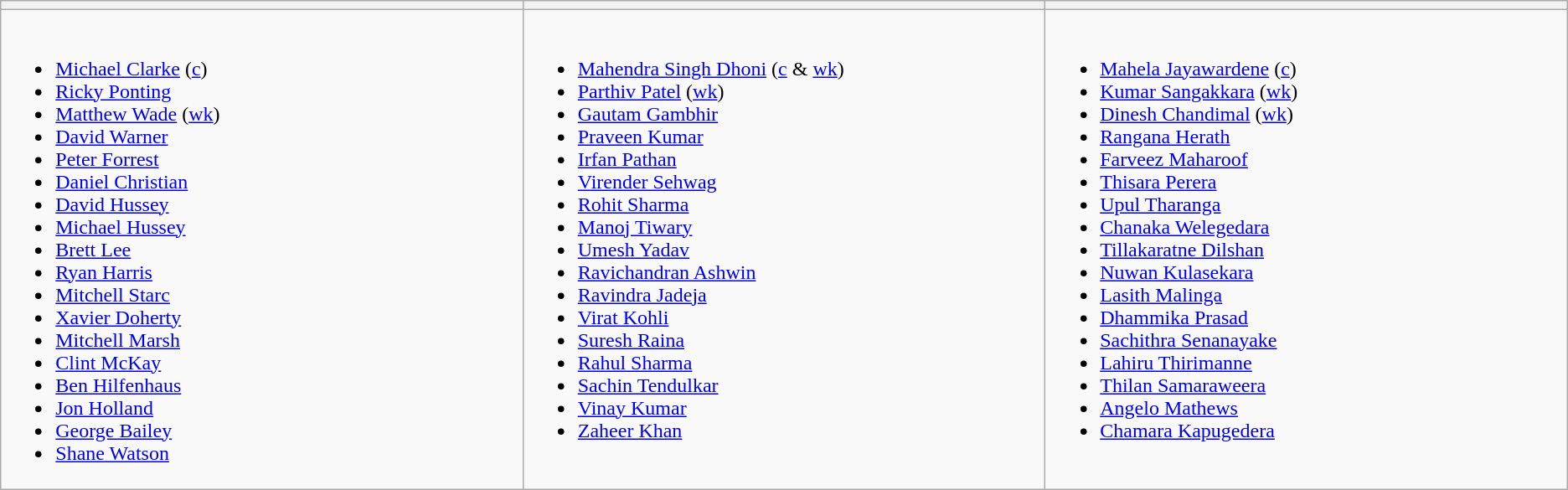<table class="wikitable">
<tr>
<th style="width:15%;"></th>
<th style="width:15%;"></th>
<th style="width:15%;"></th>
</tr>
<tr style="vertical-align:top">
<td><br><ul><li><a href='#'>Michael Clarke</a> (<a href='#'>c</a>)</li><li><a href='#'>Ricky Ponting</a></li><li><a href='#'>Matthew Wade</a> (<a href='#'>wk</a>)</li><li><a href='#'>David Warner</a></li><li><a href='#'>Peter Forrest</a></li><li><a href='#'>Daniel Christian</a></li><li><a href='#'>David Hussey</a></li><li><a href='#'>Michael Hussey</a></li><li><a href='#'>Brett Lee</a></li><li><a href='#'>Ryan Harris</a></li><li><a href='#'>Mitchell Starc</a></li><li><a href='#'>Xavier Doherty</a></li><li><a href='#'>Mitchell Marsh</a></li><li><a href='#'>Clint McKay</a></li><li><a href='#'>Ben Hilfenhaus</a></li><li><a href='#'>Jon Holland</a></li><li><a href='#'>George Bailey</a></li><li><a href='#'>Shane Watson</a></li></ul></td>
<td><br><ul><li><a href='#'>Mahendra Singh Dhoni</a> (<a href='#'>c</a> & <a href='#'>wk</a>)</li><li><a href='#'>Parthiv Patel</a> (<a href='#'>wk</a>)</li><li><a href='#'>Gautam Gambhir</a></li><li><a href='#'>Praveen Kumar</a></li><li><a href='#'>Irfan Pathan</a></li><li><a href='#'>Virender Sehwag</a></li><li><a href='#'>Rohit Sharma</a></li><li><a href='#'>Manoj Tiwary</a></li><li><a href='#'>Umesh Yadav</a></li><li><a href='#'>Ravichandran Ashwin</a></li><li><a href='#'>Ravindra Jadeja</a></li><li><a href='#'>Virat Kohli</a></li><li><a href='#'>Suresh Raina</a></li><li><a href='#'>Rahul Sharma</a></li><li><a href='#'>Sachin Tendulkar</a></li><li><a href='#'>Vinay Kumar</a></li><li><a href='#'>Zaheer Khan</a></li></ul></td>
<td><br><ul><li><a href='#'>Mahela Jayawardene</a> (<a href='#'>c</a>)</li><li><a href='#'>Kumar Sangakkara</a> (<a href='#'>wk</a>)</li><li><a href='#'>Dinesh Chandimal</a> (<a href='#'>wk</a>)</li><li><a href='#'>Rangana Herath</a></li><li><a href='#'>Farveez Maharoof</a></li><li><a href='#'>Thisara Perera</a></li><li><a href='#'>Upul Tharanga</a></li><li><a href='#'>Chanaka Welegedara</a></li><li><a href='#'>Tillakaratne Dilshan</a></li><li><a href='#'>Nuwan Kulasekara</a></li><li><a href='#'>Lasith Malinga</a></li><li><a href='#'>Dhammika Prasad</a></li><li><a href='#'>Sachithra Senanayake</a></li><li><a href='#'>Lahiru Thirimanne</a></li><li><a href='#'>Thilan Samaraweera</a></li><li><a href='#'>Angelo Mathews</a></li><li><a href='#'>Chamara Kapugedera</a></li></ul></td>
</tr>
</table>
